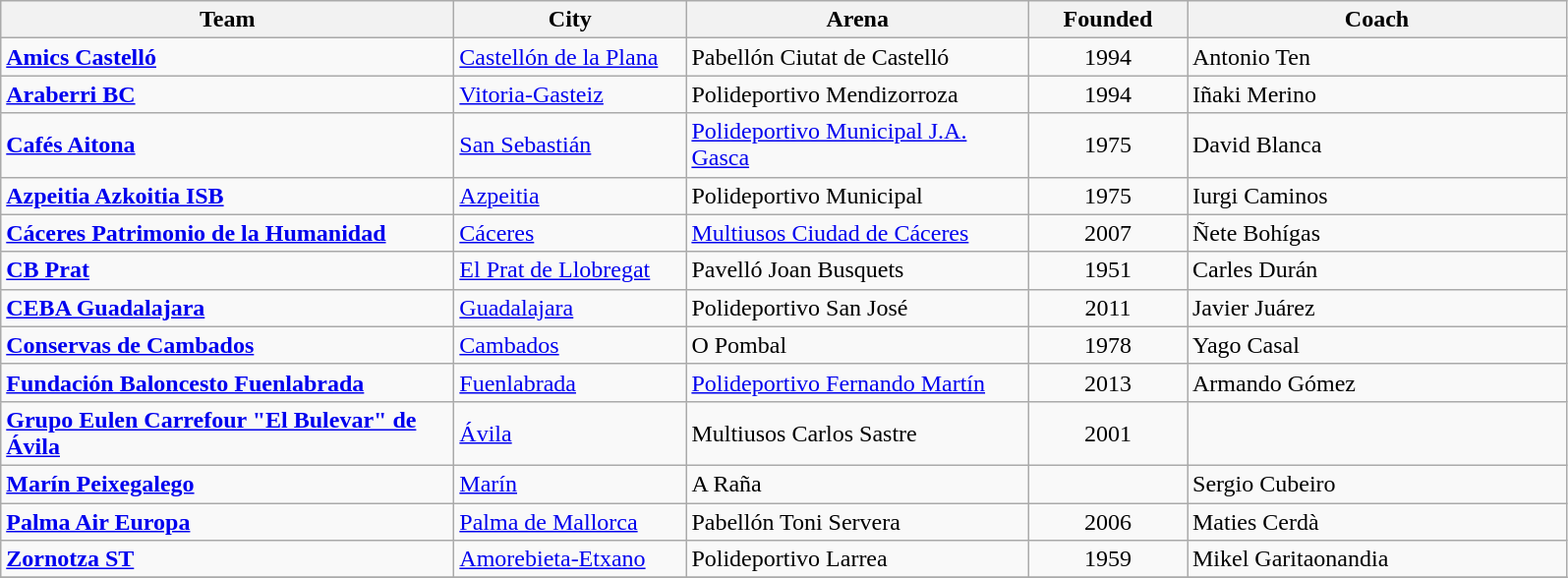<table class="wikitable sortable">
<tr>
<th width=300>Team</th>
<th width=150>City</th>
<th width=225>Arena</th>
<th width=100>Founded</th>
<th width=250>Coach</th>
</tr>
<tr>
<td><strong><a href='#'>Amics Castelló</a></strong></td>
<td><a href='#'>Castellón de la Plana</a></td>
<td>Pabellón Ciutat de Castelló</td>
<td align=center>1994</td>
<td> Antonio Ten</td>
</tr>
<tr>
<td><strong><a href='#'>Araberri BC</a></strong></td>
<td><a href='#'>Vitoria-Gasteiz</a></td>
<td>Polideportivo Mendizorroza</td>
<td align="center">1994</td>
<td> Iñaki Merino</td>
</tr>
<tr>
<td><strong><a href='#'>Cafés Aitona</a></strong></td>
<td><a href='#'>San Sebastián</a></td>
<td><a href='#'>Polideportivo Municipal J.A. Gasca</a></td>
<td align="center">1975</td>
<td> David Blanca</td>
</tr>
<tr>
<td><strong><a href='#'>Azpeitia Azkoitia ISB</a></strong></td>
<td><a href='#'>Azpeitia</a></td>
<td>Polideportivo Municipal</td>
<td align="center">1975</td>
<td> Iurgi Caminos</td>
</tr>
<tr>
<td><strong><a href='#'>Cáceres Patrimonio de la Humanidad</a></strong></td>
<td><a href='#'>Cáceres</a></td>
<td><a href='#'>Multiusos Ciudad de Cáceres</a></td>
<td align=center>2007</td>
<td> Ñete Bohígas</td>
</tr>
<tr>
<td><strong><a href='#'>CB Prat</a></strong></td>
<td><a href='#'>El Prat de Llobregat</a></td>
<td>Pavelló Joan Busquets</td>
<td align="center">1951</td>
<td> Carles Durán</td>
</tr>
<tr>
<td><strong><a href='#'>CEBA Guadalajara</a></strong></td>
<td><a href='#'>Guadalajara</a></td>
<td>Polideportivo San José</td>
<td align="center">2011</td>
<td> Javier Juárez</td>
</tr>
<tr>
<td><strong><a href='#'>Conservas de Cambados</a></strong></td>
<td><a href='#'>Cambados</a></td>
<td>O Pombal</td>
<td align="center">1978</td>
<td> Yago Casal</td>
</tr>
<tr>
<td><strong><a href='#'>Fundación Baloncesto Fuenlabrada</a></strong></td>
<td><a href='#'>Fuenlabrada</a></td>
<td><a href='#'>Polideportivo Fernando Martín</a></td>
<td align="center">2013</td>
<td> Armando Gómez</td>
</tr>
<tr>
<td><strong><a href='#'>Grupo Eulen Carrefour "El Bulevar" de Ávila</a></strong></td>
<td><a href='#'>Ávila</a></td>
<td>Multiusos Carlos Sastre</td>
<td align="center">2001</td>
<td></td>
</tr>
<tr>
<td><strong><a href='#'>Marín Peixegalego</a></strong></td>
<td><a href='#'>Marín</a></td>
<td>A Raña</td>
<td align="center"></td>
<td> Sergio Cubeiro</td>
</tr>
<tr>
<td><strong><a href='#'>Palma Air Europa</a></strong></td>
<td><a href='#'>Palma de Mallorca</a></td>
<td>Pabellón Toni Servera</td>
<td align="center">2006</td>
<td> Maties Cerdà</td>
</tr>
<tr>
<td><strong><a href='#'>Zornotza ST</a></strong></td>
<td><a href='#'>Amorebieta-Etxano</a></td>
<td>Polideportivo Larrea</td>
<td align="center">1959</td>
<td> Mikel Garitaonandia</td>
</tr>
<tr>
</tr>
</table>
